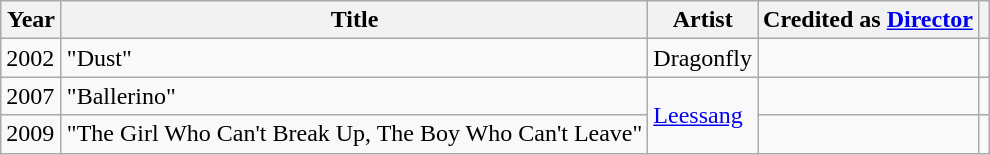<table class="wikitable sortable">
<tr>
<th style="width:33px;">Year</th>
<th>Title</th>
<th>Artist</th>
<th>Credited as <a href='#'>Director</a></th>
<th class="unsortable"></th>
</tr>
<tr>
<td>2002</td>
<td>"Dust"</td>
<td>Dragonfly</td>
<td></td>
<td></td>
</tr>
<tr>
<td>2007</td>
<td>"Ballerino"</td>
<td rowspan="2"><a href='#'>Leessang</a></td>
<td></td>
<td></td>
</tr>
<tr>
<td>2009</td>
<td>"The Girl Who Can't Break Up, The Boy Who Can't Leave"</td>
<td></td>
<td></td>
</tr>
</table>
